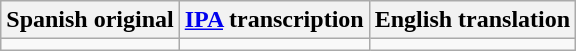<table class="wikitable">
<tr>
<th>Spanish original</th>
<th><a href='#'>IPA</a> transcription</th>
<th>English translation</th>
</tr>
<tr style="vertical-align:top; text-align:center; white-space:nowrap;">
<td></td>
<td></td>
<td></td>
</tr>
</table>
